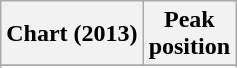<table class="wikitable sortable">
<tr>
<th>Chart (2013)</th>
<th>Peak<br>position</th>
</tr>
<tr>
</tr>
<tr>
</tr>
<tr>
</tr>
<tr>
</tr>
</table>
